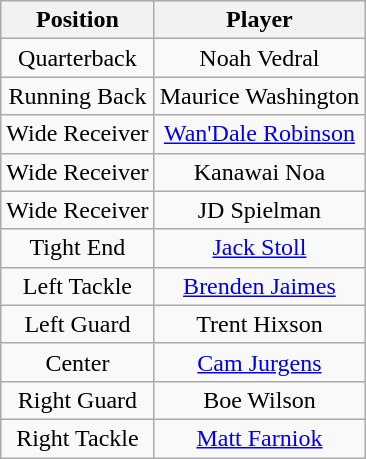<table class="wikitable" style="text-align: center;">
<tr>
<th>Position</th>
<th>Player</th>
</tr>
<tr>
<td>Quarterback</td>
<td>Noah Vedral</td>
</tr>
<tr>
<td>Running Back</td>
<td>Maurice Washington</td>
</tr>
<tr>
<td>Wide Receiver</td>
<td><a href='#'>Wan'Dale Robinson</a></td>
</tr>
<tr>
<td>Wide Receiver</td>
<td>Kanawai Noa</td>
</tr>
<tr>
<td>Wide Receiver</td>
<td>JD Spielman</td>
</tr>
<tr>
<td>Tight End</td>
<td><a href='#'>Jack Stoll</a></td>
</tr>
<tr>
<td>Left Tackle</td>
<td><a href='#'>Brenden Jaimes</a></td>
</tr>
<tr>
<td>Left Guard</td>
<td>Trent Hixson</td>
</tr>
<tr>
<td>Center</td>
<td><a href='#'>Cam Jurgens</a></td>
</tr>
<tr>
<td>Right Guard</td>
<td>Boe Wilson</td>
</tr>
<tr>
<td>Right Tackle</td>
<td><a href='#'>Matt Farniok</a></td>
</tr>
</table>
